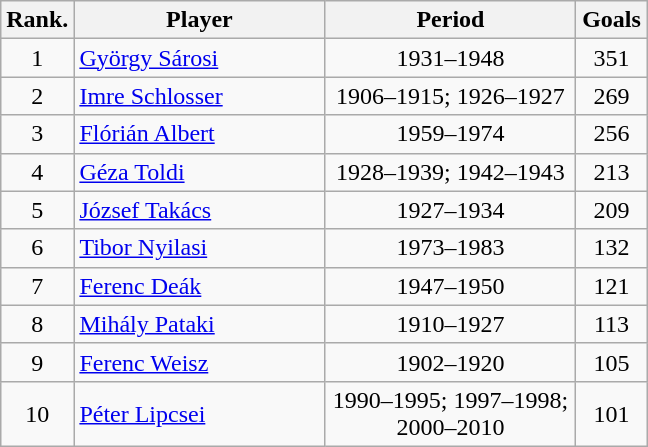<table class="wikitable sortable" style="text-align:center">
<tr>
<th style="width:40px;">Rank.</th>
<th style="width:160px;">Player</th>
<th style="width:160px;">Period</th>
<th style="width:40px;">Goals</th>
</tr>
<tr>
<td>1</td>
<td style="text-align:left;"> <a href='#'>György Sárosi</a></td>
<td>1931–1948</td>
<td>351</td>
</tr>
<tr>
<td>2</td>
<td style="text-align:left;"> <a href='#'>Imre Schlosser</a></td>
<td>1906–1915; 1926–1927</td>
<td>269</td>
</tr>
<tr>
<td>3</td>
<td style="text-align:left;"> <a href='#'>Flórián Albert</a></td>
<td>1959–1974</td>
<td>256</td>
</tr>
<tr>
<td>4</td>
<td style="text-align:left;"> <a href='#'>Géza Toldi</a></td>
<td>1928–1939; 1942–1943</td>
<td>213</td>
</tr>
<tr>
<td>5</td>
<td style="text-align:left;"> <a href='#'>József Takács</a></td>
<td>1927–1934</td>
<td>209</td>
</tr>
<tr>
<td>6</td>
<td style="text-align:left;"> <a href='#'>Tibor Nyilasi</a></td>
<td>1973–1983</td>
<td>132</td>
</tr>
<tr>
<td>7</td>
<td style="text-align:left;"> <a href='#'>Ferenc Deák</a></td>
<td>1947–1950</td>
<td>121</td>
</tr>
<tr>
<td>8</td>
<td style="text-align:left;"> <a href='#'>Mihály Pataki</a></td>
<td>1910–1927</td>
<td>113</td>
</tr>
<tr>
<td>9</td>
<td style="text-align:left;"> <a href='#'>Ferenc Weisz</a></td>
<td>1902–1920</td>
<td>105</td>
</tr>
<tr>
<td>10</td>
<td style="text-align:left;"> <a href='#'>Péter Lipcsei</a></td>
<td>1990–1995; 1997–1998; 2000–2010</td>
<td>101</td>
</tr>
</table>
